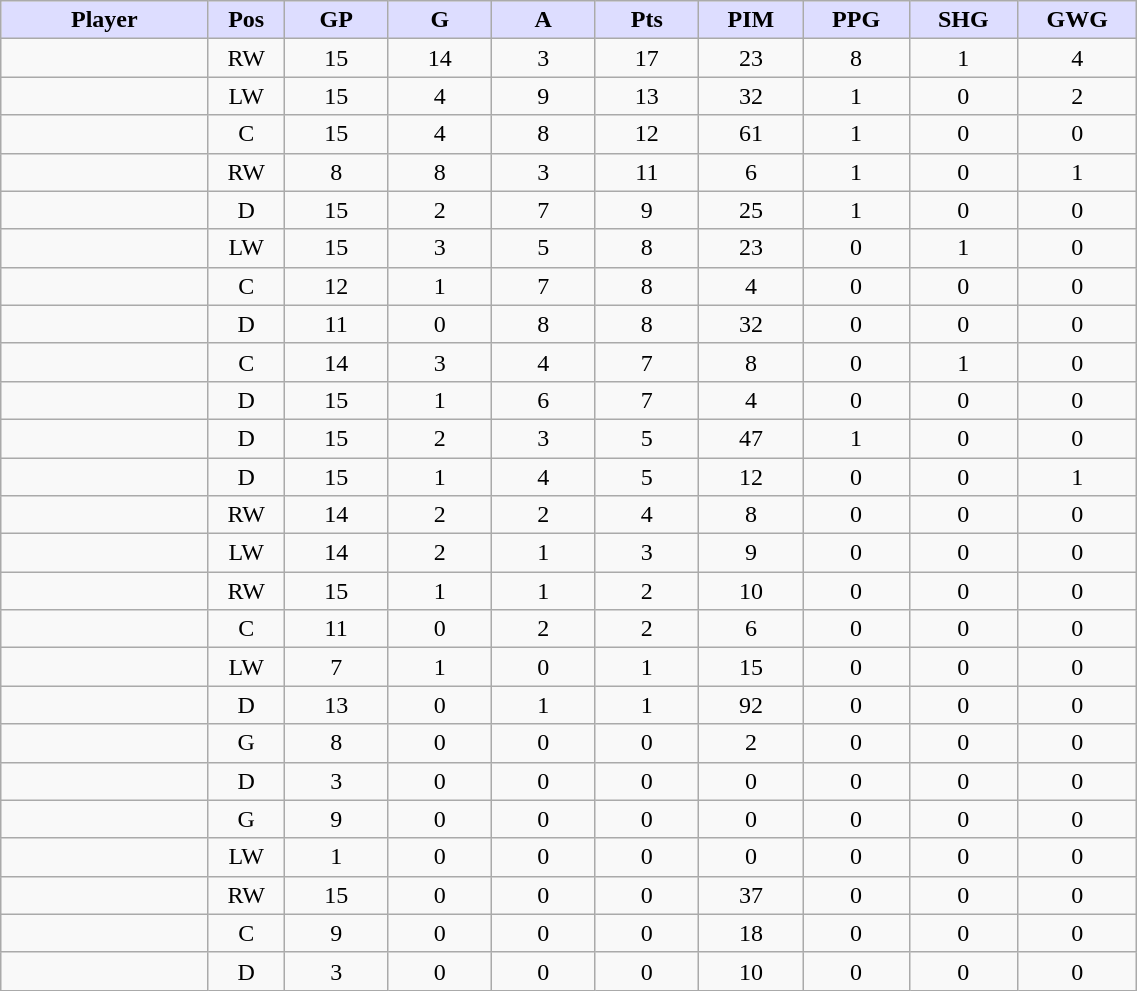<table style="width:60%;" class="wikitable sortable">
<tr style="text-align:center;">
<th style="background:#ddf; width:10%;">Player</th>
<th style="background:#ddf; width:3%;" title="Position">Pos</th>
<th style="background:#ddf; width:5%;" title="Games played">GP</th>
<th style="background:#ddf; width:5%;" title="Goals">G</th>
<th style="background:#ddf; width:5%;" title="Assists">A</th>
<th style="background:#ddf; width:5%;" title="Points">Pts</th>
<th style="background:#ddf; width:5%;" title="Penalties in Minutes">PIM</th>
<th style="background:#ddf; width:5%;" title="Power Play Goals">PPG</th>
<th style="background:#ddf; width:5%;" title="Short-handed Goals">SHG</th>
<th style="background:#ddf; width:5%;" title="Game-winning Goals">GWG</th>
</tr>
<tr style="text-align:center;">
<td style="text-align:right;"></td>
<td>RW</td>
<td>15</td>
<td>14</td>
<td>3</td>
<td>17</td>
<td>23</td>
<td>8</td>
<td>1</td>
<td>4</td>
</tr>
<tr style="text-align:center;">
<td style="text-align:right;"></td>
<td>LW</td>
<td>15</td>
<td>4</td>
<td>9</td>
<td>13</td>
<td>32</td>
<td>1</td>
<td>0</td>
<td>2</td>
</tr>
<tr style="text-align:center;">
<td style="text-align:right;"></td>
<td>C</td>
<td>15</td>
<td>4</td>
<td>8</td>
<td>12</td>
<td>61</td>
<td>1</td>
<td>0</td>
<td>0</td>
</tr>
<tr style="text-align:center;">
<td style="text-align:right;"></td>
<td>RW</td>
<td>8</td>
<td>8</td>
<td>3</td>
<td>11</td>
<td>6</td>
<td>1</td>
<td>0</td>
<td>1</td>
</tr>
<tr style="text-align:center;">
<td style="text-align:right;"></td>
<td>D</td>
<td>15</td>
<td>2</td>
<td>7</td>
<td>9</td>
<td>25</td>
<td>1</td>
<td>0</td>
<td>0</td>
</tr>
<tr style="text-align:center;">
<td style="text-align:right;"></td>
<td>LW</td>
<td>15</td>
<td>3</td>
<td>5</td>
<td>8</td>
<td>23</td>
<td>0</td>
<td>1</td>
<td>0</td>
</tr>
<tr style="text-align:center;">
<td style="text-align:right;"></td>
<td>C</td>
<td>12</td>
<td>1</td>
<td>7</td>
<td>8</td>
<td>4</td>
<td>0</td>
<td>0</td>
<td>0</td>
</tr>
<tr style="text-align:center;">
<td style="text-align:right;"></td>
<td>D</td>
<td>11</td>
<td>0</td>
<td>8</td>
<td>8</td>
<td>32</td>
<td>0</td>
<td>0</td>
<td>0</td>
</tr>
<tr style="text-align:center;">
<td style="text-align:right;"></td>
<td>C</td>
<td>14</td>
<td>3</td>
<td>4</td>
<td>7</td>
<td>8</td>
<td>0</td>
<td>1</td>
<td>0</td>
</tr>
<tr style="text-align:center;">
<td style="text-align:right;"></td>
<td>D</td>
<td>15</td>
<td>1</td>
<td>6</td>
<td>7</td>
<td>4</td>
<td>0</td>
<td>0</td>
<td>0</td>
</tr>
<tr style="text-align:center;">
<td style="text-align:right;"></td>
<td>D</td>
<td>15</td>
<td>2</td>
<td>3</td>
<td>5</td>
<td>47</td>
<td>1</td>
<td>0</td>
<td>0</td>
</tr>
<tr style="text-align:center;">
<td style="text-align:right;"></td>
<td>D</td>
<td>15</td>
<td>1</td>
<td>4</td>
<td>5</td>
<td>12</td>
<td>0</td>
<td>0</td>
<td>1</td>
</tr>
<tr style="text-align:center;">
<td style="text-align:right;"></td>
<td>RW</td>
<td>14</td>
<td>2</td>
<td>2</td>
<td>4</td>
<td>8</td>
<td>0</td>
<td>0</td>
<td>0</td>
</tr>
<tr style="text-align:center;">
<td style="text-align:right;"></td>
<td>LW</td>
<td>14</td>
<td>2</td>
<td>1</td>
<td>3</td>
<td>9</td>
<td>0</td>
<td>0</td>
<td>0</td>
</tr>
<tr style="text-align:center;">
<td style="text-align:right;"></td>
<td>RW</td>
<td>15</td>
<td>1</td>
<td>1</td>
<td>2</td>
<td>10</td>
<td>0</td>
<td>0</td>
<td>0</td>
</tr>
<tr style="text-align:center;">
<td style="text-align:right;"></td>
<td>C</td>
<td>11</td>
<td>0</td>
<td>2</td>
<td>2</td>
<td>6</td>
<td>0</td>
<td>0</td>
<td>0</td>
</tr>
<tr style="text-align:center;">
<td style="text-align:right;"></td>
<td>LW</td>
<td>7</td>
<td>1</td>
<td>0</td>
<td>1</td>
<td>15</td>
<td>0</td>
<td>0</td>
<td>0</td>
</tr>
<tr style="text-align:center;">
<td style="text-align:right;"></td>
<td>D</td>
<td>13</td>
<td>0</td>
<td>1</td>
<td>1</td>
<td>92</td>
<td>0</td>
<td>0</td>
<td>0</td>
</tr>
<tr style="text-align:center;">
<td style="text-align:right;"></td>
<td>G</td>
<td>8</td>
<td>0</td>
<td>0</td>
<td>0</td>
<td>2</td>
<td>0</td>
<td>0</td>
<td>0</td>
</tr>
<tr style="text-align:center;">
<td style="text-align:right;"></td>
<td>D</td>
<td>3</td>
<td>0</td>
<td>0</td>
<td>0</td>
<td>0</td>
<td>0</td>
<td>0</td>
<td>0</td>
</tr>
<tr style="text-align:center;">
<td style="text-align:right;"></td>
<td>G</td>
<td>9</td>
<td>0</td>
<td>0</td>
<td>0</td>
<td>0</td>
<td>0</td>
<td>0</td>
<td>0</td>
</tr>
<tr style="text-align:center;">
<td style="text-align:right;"></td>
<td>LW</td>
<td>1</td>
<td>0</td>
<td>0</td>
<td>0</td>
<td>0</td>
<td>0</td>
<td>0</td>
<td>0</td>
</tr>
<tr style="text-align:center;">
<td style="text-align:right;"></td>
<td>RW</td>
<td>15</td>
<td>0</td>
<td>0</td>
<td>0</td>
<td>37</td>
<td>0</td>
<td>0</td>
<td>0</td>
</tr>
<tr style="text-align:center;">
<td style="text-align:right;"></td>
<td>C</td>
<td>9</td>
<td>0</td>
<td>0</td>
<td>0</td>
<td>18</td>
<td>0</td>
<td>0</td>
<td>0</td>
</tr>
<tr style="text-align:center;">
<td style="text-align:right;"></td>
<td>D</td>
<td>3</td>
<td>0</td>
<td>0</td>
<td>0</td>
<td>10</td>
<td>0</td>
<td>0</td>
<td>0</td>
</tr>
</table>
